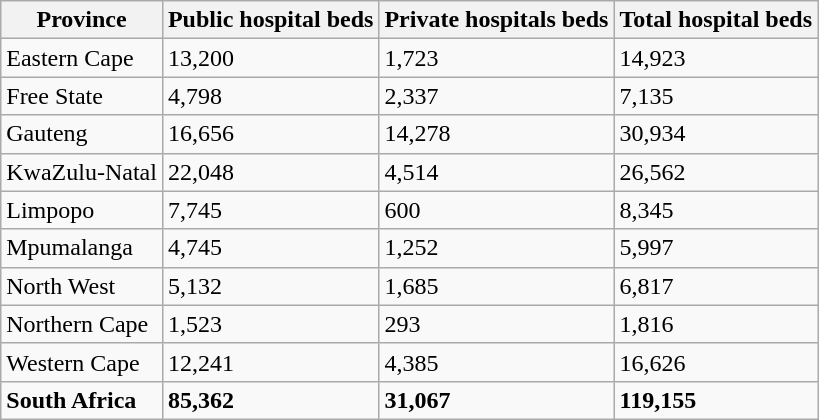<table class="wikitable sortable">
<tr>
<th>Province</th>
<th>Public hospital beds</th>
<th>Private hospitals beds</th>
<th>Total hospital beds</th>
</tr>
<tr>
<td>Eastern Cape</td>
<td>13,200</td>
<td>1,723</td>
<td>14,923</td>
</tr>
<tr>
<td>Free State</td>
<td>4,798</td>
<td>2,337</td>
<td>7,135</td>
</tr>
<tr>
<td>Gauteng</td>
<td>16,656</td>
<td>14,278</td>
<td>30,934</td>
</tr>
<tr>
<td>KwaZulu-Natal</td>
<td>22,048</td>
<td>4,514</td>
<td>26,562</td>
</tr>
<tr>
<td>Limpopo</td>
<td>7,745</td>
<td>600</td>
<td>8,345</td>
</tr>
<tr>
<td>Mpumalanga</td>
<td>4,745</td>
<td>1,252</td>
<td>5,997</td>
</tr>
<tr>
<td>North West</td>
<td>5,132</td>
<td>1,685</td>
<td>6,817</td>
</tr>
<tr>
<td>Northern Cape</td>
<td>1,523</td>
<td>293</td>
<td>1,816</td>
</tr>
<tr>
<td>Western Cape</td>
<td>12,241</td>
<td>4,385</td>
<td>16,626</td>
</tr>
<tr>
<td><strong>South Africa</strong></td>
<td><strong>85,362</strong></td>
<td><strong>31,067</strong></td>
<td><strong>119,155</strong></td>
</tr>
</table>
